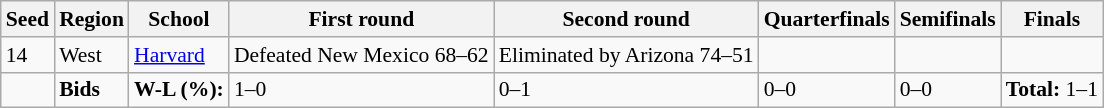<table class="sortable wikitable" style="white-space:nowrap; font-size:90%;">
<tr>
<th>Seed</th>
<th>Region</th>
<th>School</th>
<th>First round</th>
<th>Second round</th>
<th>Quarterfinals</th>
<th>Semifinals</th>
<th>Finals</th>
</tr>
<tr>
<td>14</td>
<td>West</td>
<td><a href='#'>Harvard</a></td>
<td>Defeated New Mexico 68–62</td>
<td>Eliminated by Arizona 74–51</td>
<td></td>
<td></td>
<td></td>
</tr>
<tr>
<td></td>
<td><strong> Bids</strong></td>
<td><strong>W-L (%):</strong></td>
<td>1–0 </td>
<td>0–1 </td>
<td>0–0</td>
<td>0–0</td>
<td><strong>Total:</strong> 1–1 </td>
</tr>
</table>
